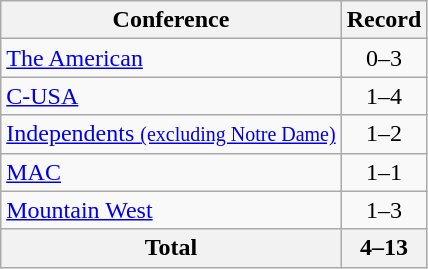<table class="wikitable">
<tr>
<th>Conference</th>
<th>Record</th>
</tr>
<tr>
<td><a href='#'>The American</a></td>
<td align=center>0–3</td>
</tr>
<tr>
<td><a href='#'>C-USA</a></td>
<td align=center>1–4</td>
</tr>
<tr>
<td><a href='#'>Independents <small>(excluding Notre Dame)</small></a></td>
<td align=center>1–2</td>
</tr>
<tr>
<td><a href='#'>MAC</a></td>
<td align=center>1–1</td>
</tr>
<tr>
<td><a href='#'>Mountain West</a></td>
<td align=center>1–3</td>
</tr>
<tr>
<th>Total</th>
<th>4–13</th>
</tr>
</table>
